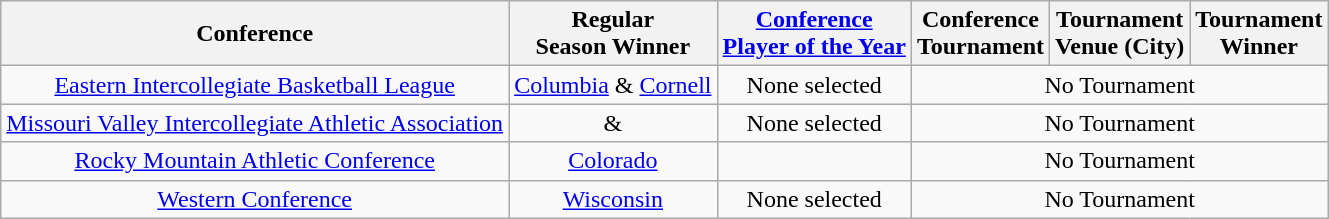<table class="wikitable" style="text-align:center;">
<tr>
<th>Conference</th>
<th>Regular <br> Season Winner</th>
<th><a href='#'>Conference <br> Player of the Year</a></th>
<th>Conference <br> Tournament</th>
<th>Tournament <br> Venue (City)</th>
<th>Tournament <br> Winner</th>
</tr>
<tr>
<td><a href='#'>Eastern Intercollegiate Basketball League</a></td>
<td><a href='#'>Columbia</a> & <a href='#'>Cornell</a></td>
<td>None selected</td>
<td colspan=3>No Tournament</td>
</tr>
<tr>
<td><a href='#'>Missouri Valley Intercollegiate Athletic Association</a></td>
<td> & </td>
<td>None selected</td>
<td colspan=3>No Tournament</td>
</tr>
<tr>
<td><a href='#'>Rocky Mountain Athletic Conference</a></td>
<td><a href='#'>Colorado</a></td>
<td></td>
<td colspan=3>No Tournament</td>
</tr>
<tr>
<td><a href='#'>Western Conference</a></td>
<td><a href='#'>Wisconsin</a></td>
<td>None selected</td>
<td colspan=3>No Tournament</td>
</tr>
</table>
